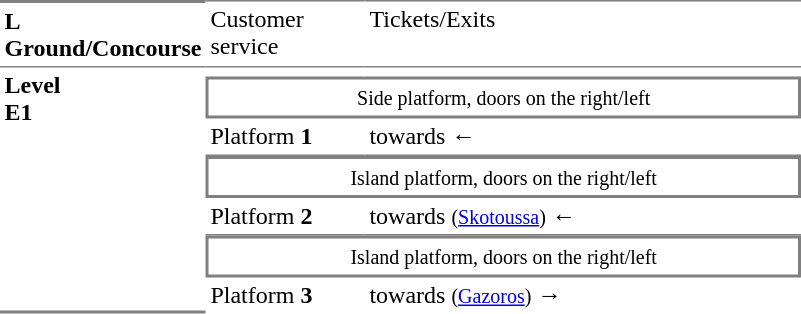<table table border=0 cellspacing=0 cellpadding=3>
<tr>
<td style="border-bottom:solid 1px gray;border-top:solid 2px gray;" width=50 valign=top><strong>L<br>Ground/Concourse</strong></td>
<td style="border-top:solid 1px gray;border-bottom:solid 1px gray;" width=100 valign=top>Customer service</td>
<td style="border-top:solid 1px gray;border-bottom:solid 1px gray;" width=285 valign=top>Tickets/Exits</td>
</tr>
<tr>
<td style="border-bottom:solid 2px gray;" rowspan=15 valign=top><strong>Level<br>Ε1</strong></td>
<td style="border-bottom:solid 1px gray;"></td>
<td style="border-bottom:solid 1px gray;"></td>
</tr>
<tr>
<td style="border-top:solid 1px gray;border-right:solid 2px gray;border-left:solid 2px gray;border-bottom:solid 2px gray;text-align:center;" colspan=2><small>Side platform, doors on the right/left</small></td>
</tr>
<tr>
<td style="border-bottom:solid 1px gray;">Platform <span><strong>1</strong></span></td>
<td style="border-bottom:solid 1px gray;"> towards  <small></small> ←</td>
</tr>
<tr>
<td style="border-top:solid 2px gray;border-right:solid 2px gray;border-left:solid 2px gray;border-bottom:solid 2px gray;text-align:center;" colspan=2><small>Island platform, doors on the right/left</small></td>
</tr>
<tr>
<td style="border-bottom:solid 1px gray;">Platform <span><strong>2</strong></span></td>
<td style="border-bottom:solid 1px gray;"> towards  <small>(<a href='#'>Skotoussa</a>)</small> ←</td>
</tr>
<tr>
<td style="border-top:solid 2px gray;border-right:solid 2px gray;border-left:solid 2px gray;border-bottom:solid 2px gray;text-align:center;" colspan=2><small>Island platform, doors on the right/left</small></td>
</tr>
<tr>
<td>Platform <span><strong>3</strong></span></td>
<td> towards  <small>(<a href='#'>Gazoros</a>)</small> →</td>
</tr>
<tr>
</tr>
</table>
